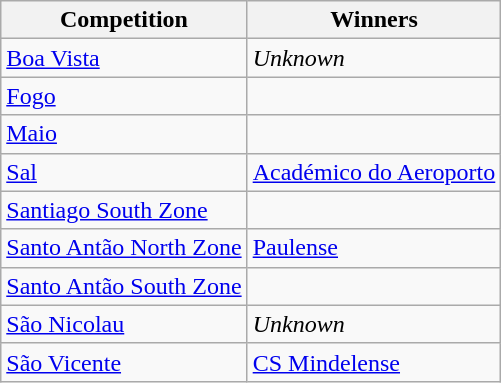<table class="wikitable">
<tr>
<th>Competition</th>
<th>Winners</th>
</tr>
<tr>
<td><a href='#'>Boa Vista</a></td>
<td><em>Unknown</em></td>
</tr>
<tr>
<td><a href='#'>Fogo</a></td>
<td></td>
</tr>
<tr>
<td><a href='#'>Maio</a></td>
<td></td>
</tr>
<tr>
<td><a href='#'>Sal</a></td>
<td><a href='#'>Académico do Aeroporto</a></td>
</tr>
<tr>
<td><a href='#'>Santiago South Zone</a></td>
<td></td>
</tr>
<tr>
<td><a href='#'>Santo Antão North Zone</a></td>
<td><a href='#'>Paulense</a></td>
</tr>
<tr>
<td><a href='#'>Santo Antão South Zone</a></td>
<td></td>
</tr>
<tr>
<td><a href='#'>São Nicolau</a></td>
<td><em>Unknown</em></td>
</tr>
<tr>
<td><a href='#'>São Vicente</a></td>
<td><a href='#'>CS Mindelense</a></td>
</tr>
</table>
